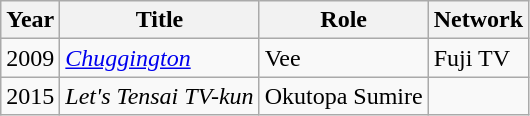<table class="wikitable">
<tr>
<th>Year</th>
<th>Title</th>
<th>Role</th>
<th>Network</th>
</tr>
<tr>
<td>2009</td>
<td><em><a href='#'>Chuggington</a></em></td>
<td>Vee</td>
<td>Fuji TV</td>
</tr>
<tr>
<td>2015</td>
<td><em>Let's Tensai TV-kun</em></td>
<td>Okutopa Sumire</td>
<td></td>
</tr>
</table>
